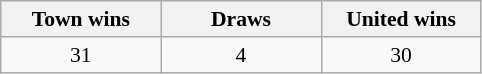<table class="wikitable" style="font-size:90%;text-align:center;">
<tr>
<th width=100>Town wins</th>
<th width=100>Draws</th>
<th width=100>United wins</th>
</tr>
<tr>
<td>31</td>
<td>4</td>
<td>30</td>
</tr>
</table>
